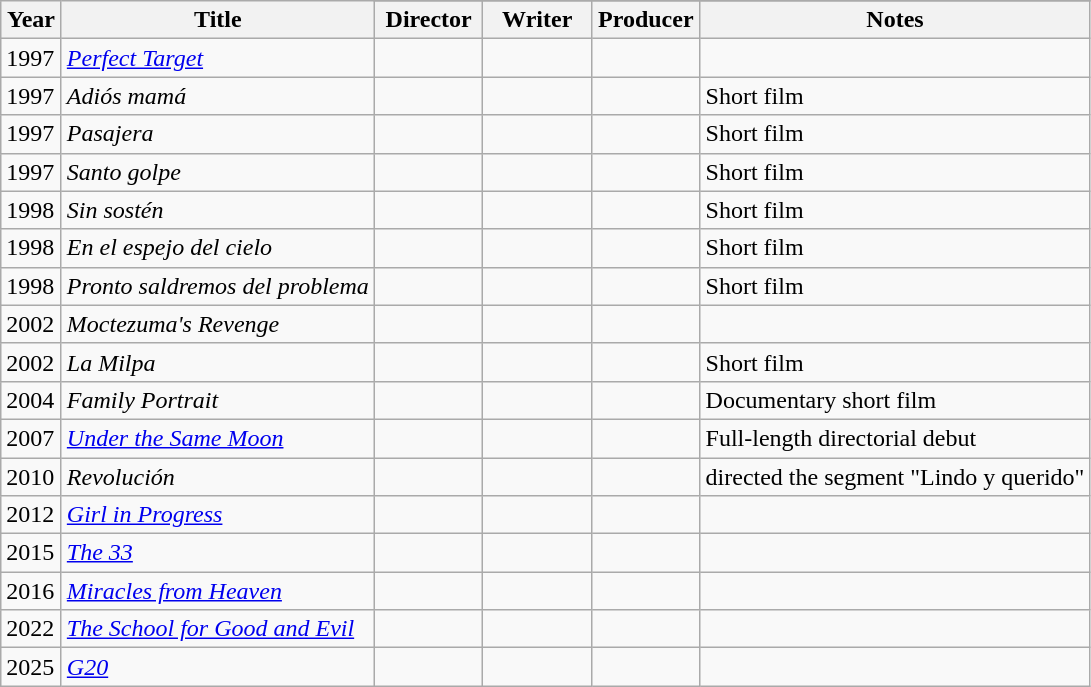<table class="wikitable">
<tr>
<th rowspan="2" style="width:33px;">Year</th>
<th rowspan="2">Title</th>
</tr>
<tr>
<th width="65">Director</th>
<th width="65">Writer</th>
<th width="65">Producer</th>
<th>Notes</th>
</tr>
<tr>
<td>1997</td>
<td><em><a href='#'>Perfect Target</a></em></td>
<td></td>
<td></td>
<td></td>
<td></td>
</tr>
<tr>
<td>1997</td>
<td><em>Adiós mamá</em></td>
<td></td>
<td></td>
<td></td>
<td>Short film</td>
</tr>
<tr>
<td>1997</td>
<td><em>Pasajera</em></td>
<td></td>
<td></td>
<td></td>
<td>Short film</td>
</tr>
<tr>
<td>1997</td>
<td><em>Santo golpe</em></td>
<td></td>
<td></td>
<td></td>
<td>Short film</td>
</tr>
<tr>
<td>1998</td>
<td><em>Sin sostén</em></td>
<td></td>
<td></td>
<td></td>
<td>Short film</td>
</tr>
<tr>
<td>1998</td>
<td><em>En el espejo del cielo</em></td>
<td></td>
<td></td>
<td></td>
<td>Short film</td>
</tr>
<tr>
<td>1998</td>
<td><em>Pronto saldremos del problema</em></td>
<td></td>
<td></td>
<td></td>
<td>Short film</td>
</tr>
<tr>
<td>2002</td>
<td><em>Moctezuma's Revenge</em></td>
<td></td>
<td></td>
<td></td>
<td></td>
</tr>
<tr>
<td>2002</td>
<td><em>La Milpa</em></td>
<td></td>
<td></td>
<td></td>
<td>Short film</td>
</tr>
<tr>
<td>2004</td>
<td><em>Family Portrait</em></td>
<td></td>
<td></td>
<td></td>
<td>Documentary short film</td>
</tr>
<tr>
<td>2007</td>
<td><em><a href='#'>Under the Same Moon</a></em></td>
<td></td>
<td></td>
<td></td>
<td>Full-length directorial debut</td>
</tr>
<tr>
<td>2010</td>
<td><em>Revolución</em></td>
<td></td>
<td></td>
<td></td>
<td>directed the segment "Lindo y querido"</td>
</tr>
<tr>
<td>2012</td>
<td><em><a href='#'>Girl in Progress</a></em></td>
<td></td>
<td></td>
<td></td>
<td></td>
</tr>
<tr>
<td>2015</td>
<td><em><a href='#'>The 33</a></em></td>
<td></td>
<td></td>
<td></td>
<td></td>
</tr>
<tr>
<td>2016</td>
<td><em><a href='#'>Miracles from Heaven</a></em></td>
<td></td>
<td></td>
<td></td>
<td></td>
</tr>
<tr>
<td>2022</td>
<td><em><a href='#'>The School for Good and Evil</a></em></td>
<td></td>
<td></td>
<td></td>
<td></td>
</tr>
<tr>
<td>2025</td>
<td><em><a href='#'>G20</a></em></td>
<td></td>
<td></td>
<td></td>
<td></td>
</tr>
</table>
